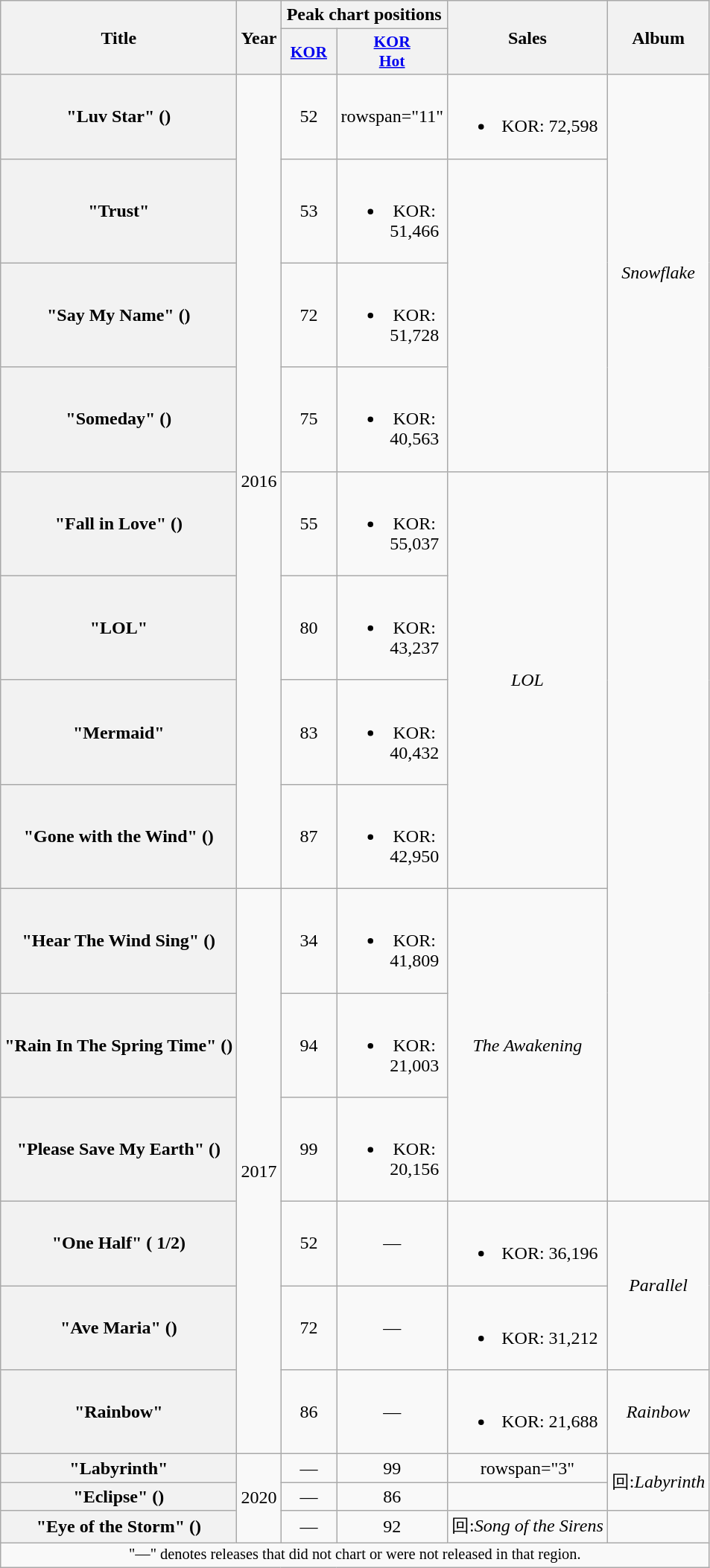<table class="wikitable plainrowheaders" style="text-align:center" border="1">
<tr>
<th scope="col" rowspan="2">Title</th>
<th scope="col" rowspan="2">Year</th>
<th scope="col" colspan="2">Peak chart positions</th>
<th scope="col" rowspan="2">Sales<br></th>
<th scope="col" rowspan="2">Album</th>
</tr>
<tr>
<th scope="col" style="width:3em;font-size:90%"><a href='#'>KOR</a><br></th>
<th scope="col" style="width:3em;font-size:90%"><a href='#'>KOR<br>Hot</a><br></th>
</tr>
<tr>
<th scope="row">"Luv Star" ()</th>
<td rowspan="8">2016</td>
<td>52</td>
<td>rowspan="11" </td>
<td><br><ul><li>KOR: 72,598</li></ul></td>
<td rowspan="4"><em>Snowflake</em></td>
</tr>
<tr>
<th scope="row">"Trust"</th>
<td>53</td>
<td><br><ul><li>KOR: 51,466</li></ul></td>
</tr>
<tr>
<th scope="row">"Say My Name" ()</th>
<td>72</td>
<td><br><ul><li>KOR: 51,728</li></ul></td>
</tr>
<tr>
<th scope="row">"Someday" ()</th>
<td>75</td>
<td><br><ul><li>KOR: 40,563</li></ul></td>
</tr>
<tr>
<th scope="row">"Fall in Love" ()</th>
<td>55</td>
<td><br><ul><li>KOR: 55,037</li></ul></td>
<td rowspan="4"><em>LOL</em></td>
</tr>
<tr>
<th scope="row">"LOL"</th>
<td>80</td>
<td><br><ul><li>KOR: 43,237</li></ul></td>
</tr>
<tr>
<th scope="row">"Mermaid"</th>
<td>83</td>
<td><br><ul><li>KOR: 40,432</li></ul></td>
</tr>
<tr>
<th scope="row">"Gone with the Wind" ()</th>
<td>87</td>
<td><br><ul><li>KOR: 42,950</li></ul></td>
</tr>
<tr>
<th scope="row">"Hear The Wind Sing" ()</th>
<td rowspan="6">2017</td>
<td>34</td>
<td><br><ul><li>KOR: 41,809</li></ul></td>
<td rowspan="3"><em>The Awakening</em></td>
</tr>
<tr>
<th scope="row">"Rain In The Spring Time" ()</th>
<td>94</td>
<td><br><ul><li>KOR: 21,003</li></ul></td>
</tr>
<tr>
<th scope="row">"Please Save My Earth" ()</th>
<td>99</td>
<td><br><ul><li>KOR: 20,156</li></ul></td>
</tr>
<tr>
<th scope="row">"One Half" ( 1/2)</th>
<td>52</td>
<td>—</td>
<td><br><ul><li>KOR: 36,196</li></ul></td>
<td rowspan="2"><em>Parallel</em></td>
</tr>
<tr>
<th scope="row">"Ave Maria" ()</th>
<td>72</td>
<td>—</td>
<td><br><ul><li>KOR: 31,212</li></ul></td>
</tr>
<tr>
<th scope="row">"Rainbow"</th>
<td>86</td>
<td>—</td>
<td><br><ul><li>KOR: 21,688</li></ul></td>
<td><em>Rainbow</em></td>
</tr>
<tr>
<th scope="row">"Labyrinth"</th>
<td rowspan="3">2020</td>
<td>—</td>
<td>99</td>
<td>rowspan="3" </td>
<td rowspan="2">回:<em>Labyrinth</em></td>
</tr>
<tr>
<th scope="row">"Eclipse" ()</th>
<td>—</td>
<td>86</td>
</tr>
<tr>
<th scope="row">"Eye of the Storm" ()</th>
<td>—</td>
<td>92</td>
<td>回:<em>Song of the Sirens</em></td>
</tr>
<tr>
<td colspan="6" style="font-size:85%">"—" denotes releases that did not chart or were not released in that region.</td>
</tr>
</table>
